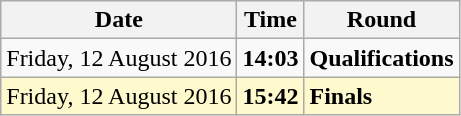<table class="wikitable">
<tr>
<th>Date</th>
<th>Time</th>
<th>Round</th>
</tr>
<tr>
<td>Friday, 12 August 2016</td>
<td><strong>14:03</strong></td>
<td><strong>Qualifications</strong></td>
</tr>
<tr>
<td style=background:lemonchiffon>Friday, 12 August 2016</td>
<td style=background:lemonchiffon><strong>15:42</strong></td>
<td style=background:lemonchiffon><strong>Finals</strong></td>
</tr>
</table>
